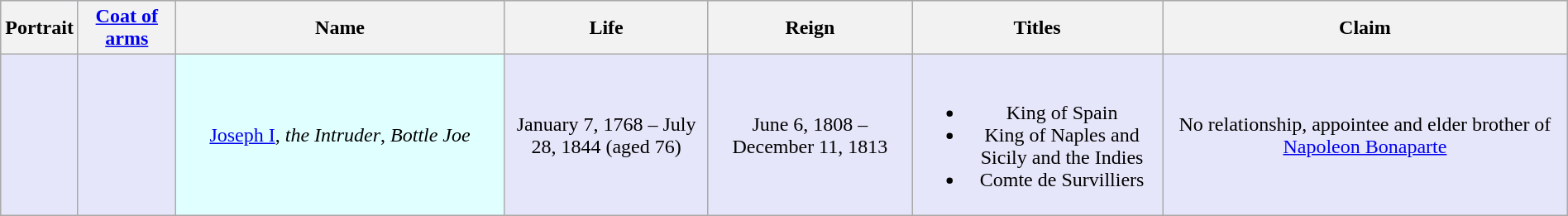<table style="text-align:center; background:#E6E6FA; width:100%" class="wikitable">
<tr>
<th>Portrait</th>
<th><a href='#'>Coat of arms</a></th>
<th width=21%>Name</th>
<th width=13%>Life</th>
<th width=13%>Reign</th>
<th width=16%>Titles</th>
<th>Claim</th>
</tr>
<tr>
<td></td>
<td></td>
<td bgcolor=#E0FFFF><a href='#'>Joseph I</a>, <em>the Intruder</em>, <em>Bottle Joe</em><br></td>
<td>January 7, 1768 – July 28, 1844 (aged 76)</td>
<td>June 6, 1808 – December 11, 1813</td>
<td><br><ul><li>King of Spain</li><li>King of Naples and Sicily and the Indies</li><li>Comte de Survilliers</li></ul></td>
<td>No relationship, appointee and elder brother of <a href='#'>Napoleon Bonaparte</a></td>
</tr>
</table>
